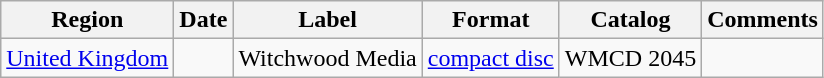<table class="wikitable">
<tr>
<th>Region</th>
<th>Date</th>
<th>Label</th>
<th>Format</th>
<th>Catalog</th>
<th>Comments</th>
</tr>
<tr>
<td><a href='#'>United Kingdom</a></td>
<td></td>
<td>Witchwood Media</td>
<td><a href='#'>compact disc</a></td>
<td>WMCD 2045</td>
<td></td>
</tr>
</table>
